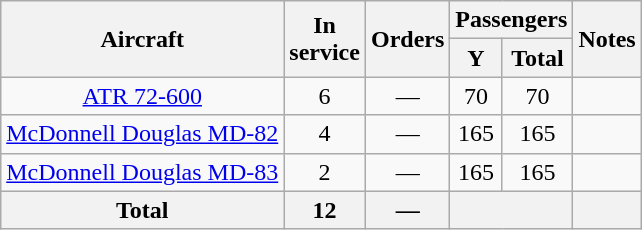<table class="wikitable" style="margin:1em auto; border-collapse:collapse;text-align:center">
<tr>
<th rowspan="2">Aircraft</th>
<th rowspan="2">In<br>service</th>
<th rowspan="2">Orders</th>
<th colspan="2">Passengers</th>
<th rowspan="2">Notes</th>
</tr>
<tr>
<th style="width:20px;"><abbr>Y</abbr></th>
<th style="width:25px;">Total</th>
</tr>
<tr>
<td><a href='#'>ATR 72-600</a></td>
<td align=center>6</td>
<td align=center>—</td>
<td>70</td>
<td>70</td>
<td></td>
</tr>
<tr>
<td><a href='#'>McDonnell Douglas MD-82</a></td>
<td>4</td>
<td>—</td>
<td>165</td>
<td>165</td>
<td></td>
</tr>
<tr>
<td><a href='#'>McDonnell Douglas MD-83</a></td>
<td>2</td>
<td>—</td>
<td>165</td>
<td>165</td>
<td></td>
</tr>
<tr>
<th>Total</th>
<th>12</th>
<th>—</th>
<th colspan=2></th>
<th></th>
</tr>
</table>
